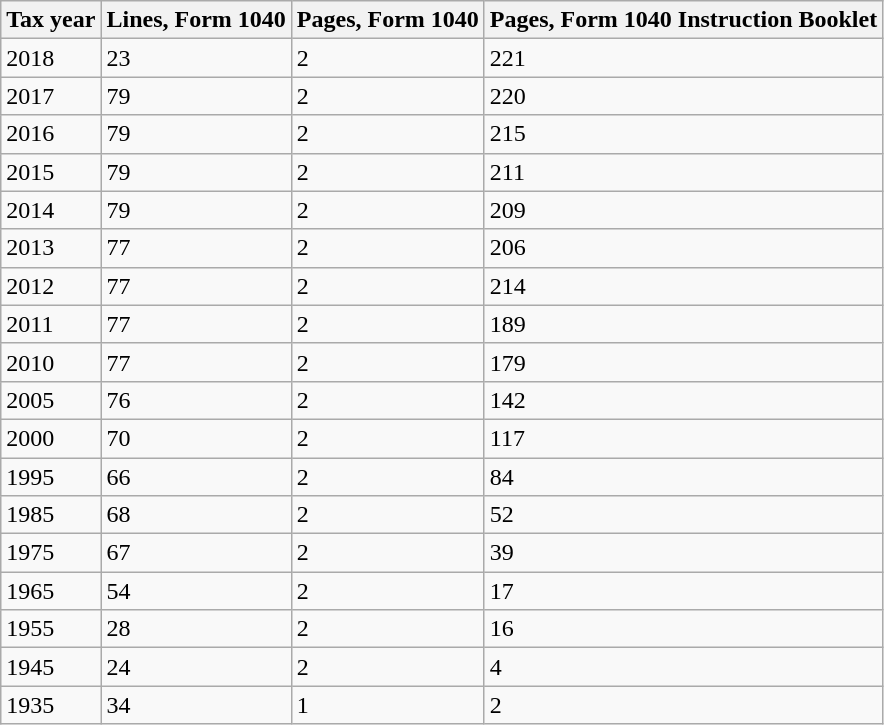<table class="wikitable sortable">
<tr>
<th>Tax year</th>
<th>Lines, Form 1040</th>
<th>Pages, Form 1040</th>
<th>Pages, Form 1040 Instruction Booklet</th>
</tr>
<tr>
<td>2018</td>
<td>23</td>
<td>2</td>
<td>221</td>
</tr>
<tr>
<td>2017</td>
<td>79</td>
<td>2</td>
<td>220</td>
</tr>
<tr>
<td>2016</td>
<td>79</td>
<td>2</td>
<td>215</td>
</tr>
<tr>
<td>2015</td>
<td>79</td>
<td>2</td>
<td>211</td>
</tr>
<tr>
<td>2014</td>
<td>79</td>
<td>2</td>
<td>209</td>
</tr>
<tr>
<td>2013</td>
<td>77</td>
<td>2</td>
<td>206</td>
</tr>
<tr>
<td>2012</td>
<td>77</td>
<td>2</td>
<td>214</td>
</tr>
<tr>
<td>2011</td>
<td>77</td>
<td>2</td>
<td>189</td>
</tr>
<tr>
<td>2010</td>
<td>77</td>
<td>2</td>
<td>179</td>
</tr>
<tr>
<td>2005</td>
<td>76</td>
<td>2</td>
<td>142</td>
</tr>
<tr>
<td>2000</td>
<td>70</td>
<td>2</td>
<td>117</td>
</tr>
<tr>
<td>1995</td>
<td>66</td>
<td>2</td>
<td>84</td>
</tr>
<tr>
<td>1985</td>
<td>68</td>
<td>2</td>
<td>52</td>
</tr>
<tr>
<td>1975</td>
<td>67</td>
<td>2</td>
<td>39</td>
</tr>
<tr>
<td>1965</td>
<td>54</td>
<td>2</td>
<td>17</td>
</tr>
<tr>
<td>1955</td>
<td>28</td>
<td>2</td>
<td>16</td>
</tr>
<tr>
<td>1945</td>
<td>24</td>
<td>2</td>
<td>4</td>
</tr>
<tr>
<td>1935</td>
<td>34</td>
<td>1</td>
<td>2</td>
</tr>
</table>
